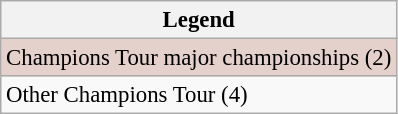<table class="wikitable" style="font-size:95%;">
<tr>
<th>Legend</th>
</tr>
<tr style="background:#e5d1cb;">
<td>Champions Tour major championships (2)</td>
</tr>
<tr>
<td>Other Champions Tour (4)</td>
</tr>
</table>
